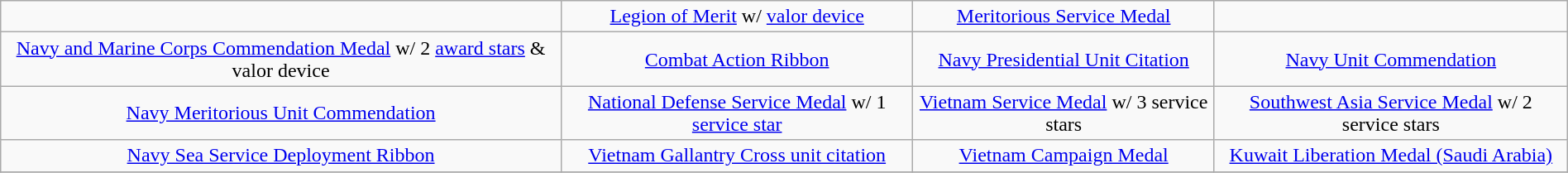<table class="wikitable" style="margin:1em auto; text-align:center;">
<tr>
<td></td>
<td><a href='#'>Legion of Merit</a> w/ <a href='#'>valor device</a></td>
<td><a href='#'>Meritorious Service Medal</a></td>
<td></td>
</tr>
<tr>
<td><a href='#'>Navy and Marine Corps Commendation Medal</a> w/ 2 <a href='#'>award stars</a> & valor device</td>
<td><a href='#'>Combat Action Ribbon</a></td>
<td><a href='#'>Navy Presidential Unit Citation</a></td>
<td><a href='#'>Navy Unit Commendation</a></td>
</tr>
<tr>
<td><a href='#'>Navy Meritorious Unit Commendation</a></td>
<td><a href='#'>National Defense Service Medal</a> w/ 1 <a href='#'>service star</a></td>
<td><a href='#'>Vietnam Service Medal</a> w/ 3 service stars</td>
<td><a href='#'>Southwest Asia Service Medal</a> w/ 2 service stars</td>
</tr>
<tr>
<td><a href='#'>Navy Sea Service Deployment Ribbon</a></td>
<td><a href='#'>Vietnam Gallantry Cross unit citation</a></td>
<td><a href='#'>Vietnam Campaign Medal</a></td>
<td><a href='#'>Kuwait Liberation Medal (Saudi Arabia)</a></td>
</tr>
<tr>
</tr>
</table>
